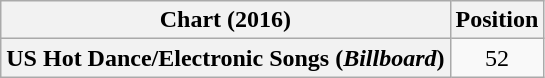<table class="wikitable plainrowheaders" style="text-align:center">
<tr>
<th scope="col">Chart (2016)</th>
<th scope="col">Position</th>
</tr>
<tr>
<th scope="row">US Hot Dance/Electronic Songs (<em>Billboard</em>)</th>
<td>52</td>
</tr>
</table>
